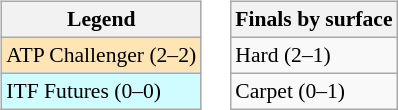<table>
<tr valign=top>
<td><br><table class=wikitable style=font-size:90%>
<tr>
<th>Legend</th>
</tr>
<tr bgcolor=moccasin>
<td>ATP Challenger (2–2)</td>
</tr>
<tr bgcolor=cffcff>
<td>ITF Futures (0–0)</td>
</tr>
</table>
</td>
<td><br><table class=wikitable style=font-size:90%>
<tr>
<th>Finals by surface</th>
</tr>
<tr>
<td>Hard (2–1)</td>
</tr>
<tr>
<td>Carpet (0–1)</td>
</tr>
</table>
</td>
</tr>
</table>
